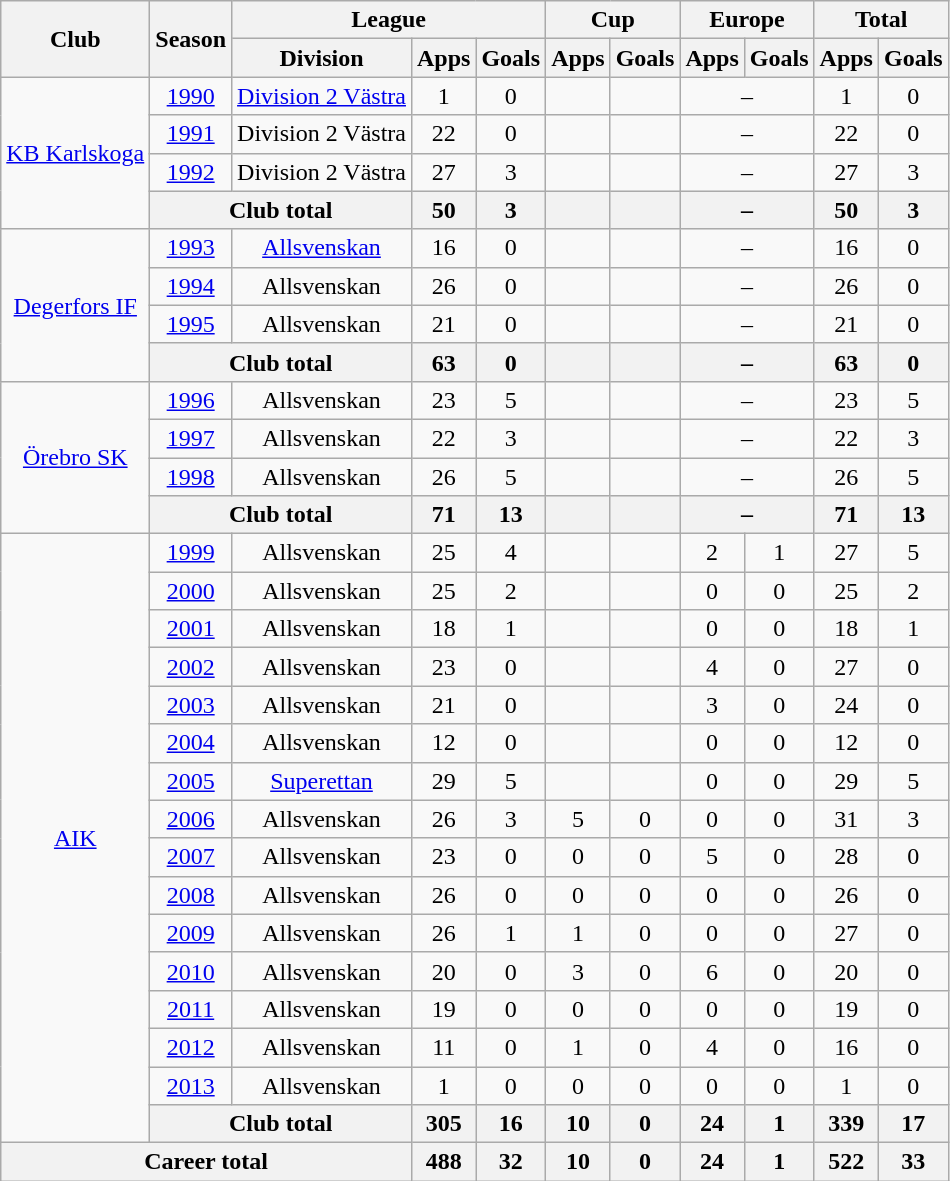<table class="wikitable" style="text-align: center;">
<tr>
<th rowspan="2">Club</th>
<th rowspan="2">Season</th>
<th colspan="3">League</th>
<th colspan="2">Cup</th>
<th colspan="2">Europe</th>
<th colspan="2">Total</th>
</tr>
<tr>
<th>Division</th>
<th>Apps</th>
<th>Goals</th>
<th>Apps</th>
<th>Goals</th>
<th>Apps</th>
<th>Goals</th>
<th>Apps</th>
<th>Goals</th>
</tr>
<tr>
<td rowspan="4" valign="center"><a href='#'>KB Karlskoga</a></td>
<td><a href='#'>1990</a></td>
<td valign="center"><a href='#'>Division 2 Västra</a></td>
<td>1</td>
<td>0</td>
<td></td>
<td></td>
<td colspan="2">–</td>
<td>1</td>
<td>0</td>
</tr>
<tr>
<td><a href='#'>1991</a></td>
<td>Division 2 Västra</td>
<td>22</td>
<td>0</td>
<td></td>
<td></td>
<td colspan="2">–</td>
<td>22</td>
<td>0</td>
</tr>
<tr>
<td><a href='#'>1992</a></td>
<td>Division 2 Västra</td>
<td>27</td>
<td>3</td>
<td></td>
<td></td>
<td colspan="2">–</td>
<td>27</td>
<td>3</td>
</tr>
<tr>
<th colspan="2">Club total</th>
<th>50</th>
<th>3</th>
<th></th>
<th></th>
<th colspan="2">–</th>
<th>50</th>
<th>3</th>
</tr>
<tr>
<td rowspan="4" valign="center"><a href='#'>Degerfors IF</a></td>
<td><a href='#'>1993</a></td>
<td valign="center"><a href='#'>Allsvenskan</a></td>
<td>16</td>
<td>0</td>
<td></td>
<td></td>
<td colspan="2">–</td>
<td>16</td>
<td>0</td>
</tr>
<tr>
<td><a href='#'>1994</a></td>
<td>Allsvenskan</td>
<td>26</td>
<td>0</td>
<td></td>
<td></td>
<td colspan="2">–</td>
<td>26</td>
<td>0</td>
</tr>
<tr>
<td><a href='#'>1995</a></td>
<td>Allsvenskan</td>
<td>21</td>
<td>0</td>
<td></td>
<td></td>
<td colspan="2">–</td>
<td>21</td>
<td>0</td>
</tr>
<tr>
<th colspan="2">Club total</th>
<th>63</th>
<th>0</th>
<th></th>
<th></th>
<th colspan="2">–</th>
<th>63</th>
<th>0</th>
</tr>
<tr>
<td rowspan="4" valign="center"><a href='#'>Örebro SK</a></td>
<td><a href='#'>1996</a></td>
<td>Allsvenskan</td>
<td>23</td>
<td>5</td>
<td></td>
<td></td>
<td colspan="2">–</td>
<td>23</td>
<td>5</td>
</tr>
<tr>
<td><a href='#'>1997</a></td>
<td>Allsvenskan</td>
<td>22</td>
<td>3</td>
<td></td>
<td></td>
<td colspan="2">–</td>
<td>22</td>
<td>3</td>
</tr>
<tr>
<td><a href='#'>1998</a></td>
<td>Allsvenskan</td>
<td>26</td>
<td>5</td>
<td></td>
<td></td>
<td colspan="2">–</td>
<td>26</td>
<td>5</td>
</tr>
<tr>
<th colspan="2">Club total</th>
<th>71</th>
<th>13</th>
<th></th>
<th></th>
<th colspan="2">–</th>
<th>71</th>
<th>13</th>
</tr>
<tr>
<td rowspan="16" valign="center"><a href='#'>AIK</a></td>
<td><a href='#'>1999</a></td>
<td>Allsvenskan</td>
<td>25</td>
<td>4</td>
<td></td>
<td></td>
<td>2</td>
<td>1</td>
<td>27</td>
<td>5</td>
</tr>
<tr>
<td><a href='#'>2000</a></td>
<td>Allsvenskan</td>
<td>25</td>
<td>2</td>
<td></td>
<td></td>
<td>0</td>
<td>0</td>
<td>25</td>
<td>2</td>
</tr>
<tr>
<td><a href='#'>2001</a></td>
<td>Allsvenskan</td>
<td>18</td>
<td>1</td>
<td></td>
<td></td>
<td>0</td>
<td>0</td>
<td>18</td>
<td>1</td>
</tr>
<tr>
<td><a href='#'>2002</a></td>
<td>Allsvenskan</td>
<td>23</td>
<td>0</td>
<td></td>
<td></td>
<td>4</td>
<td>0</td>
<td>27</td>
<td>0</td>
</tr>
<tr>
<td><a href='#'>2003</a></td>
<td>Allsvenskan</td>
<td>21</td>
<td>0</td>
<td></td>
<td></td>
<td>3</td>
<td>0</td>
<td>24</td>
<td>0</td>
</tr>
<tr>
<td><a href='#'>2004</a></td>
<td>Allsvenskan</td>
<td>12</td>
<td>0</td>
<td></td>
<td></td>
<td>0</td>
<td>0</td>
<td>12</td>
<td>0</td>
</tr>
<tr>
<td><a href='#'>2005</a></td>
<td><a href='#'>Superettan</a></td>
<td>29</td>
<td>5</td>
<td></td>
<td></td>
<td>0</td>
<td>0</td>
<td>29</td>
<td>5</td>
</tr>
<tr>
<td><a href='#'>2006</a></td>
<td valign="center">Allsvenskan</td>
<td>26</td>
<td>3</td>
<td>5</td>
<td>0</td>
<td>0</td>
<td>0</td>
<td>31</td>
<td>3</td>
</tr>
<tr>
<td><a href='#'>2007</a></td>
<td>Allsvenskan</td>
<td>23</td>
<td>0</td>
<td>0</td>
<td>0</td>
<td>5</td>
<td>0</td>
<td>28</td>
<td>0</td>
</tr>
<tr>
<td><a href='#'>2008</a></td>
<td>Allsvenskan</td>
<td>26</td>
<td>0</td>
<td>0</td>
<td>0</td>
<td>0</td>
<td>0</td>
<td>26</td>
<td>0</td>
</tr>
<tr>
<td><a href='#'>2009</a></td>
<td>Allsvenskan</td>
<td>26</td>
<td>1</td>
<td>1</td>
<td>0</td>
<td>0</td>
<td>0</td>
<td>27</td>
<td>0</td>
</tr>
<tr>
<td><a href='#'>2010</a></td>
<td>Allsvenskan</td>
<td>20</td>
<td>0</td>
<td>3</td>
<td>0</td>
<td>6</td>
<td>0</td>
<td>20</td>
<td>0</td>
</tr>
<tr>
<td><a href='#'>2011</a></td>
<td>Allsvenskan</td>
<td>19</td>
<td>0</td>
<td>0</td>
<td>0</td>
<td>0</td>
<td>0</td>
<td>19</td>
<td>0</td>
</tr>
<tr>
<td><a href='#'>2012</a></td>
<td>Allsvenskan</td>
<td>11</td>
<td>0</td>
<td>1</td>
<td>0</td>
<td>4</td>
<td>0</td>
<td>16</td>
<td>0</td>
</tr>
<tr>
<td><a href='#'>2013</a></td>
<td>Allsvenskan</td>
<td>1</td>
<td>0</td>
<td>0</td>
<td>0</td>
<td>0</td>
<td>0</td>
<td>1</td>
<td>0</td>
</tr>
<tr>
<th colspan="2">Club total</th>
<th>305</th>
<th>16</th>
<th>10</th>
<th>0</th>
<th>24</th>
<th>1</th>
<th>339</th>
<th>17</th>
</tr>
<tr>
<th colspan="3">Career total</th>
<th>488</th>
<th>32</th>
<th>10</th>
<th>0</th>
<th>24</th>
<th>1</th>
<th>522</th>
<th>33</th>
</tr>
</table>
